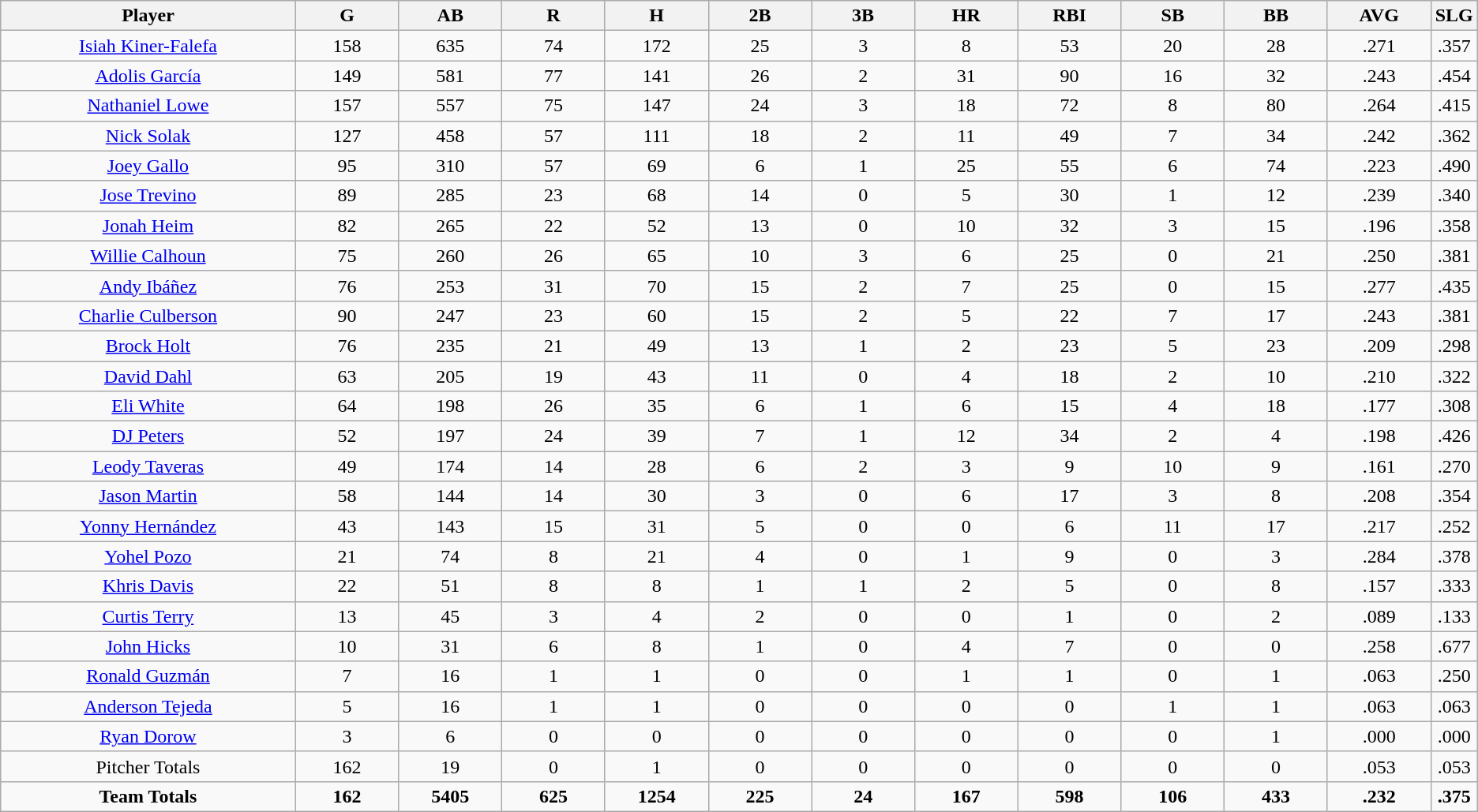<table class=wikitable style="text-align:center">
<tr>
<th bgcolor=#DDDDFF; width="20%">Player</th>
<th bgcolor=#DDDDFF; width="7%">G</th>
<th bgcolor=#DDDDFF; width="7%">AB</th>
<th bgcolor=#DDDDFF; width="7%">R</th>
<th bgcolor=#DDDDFF; width="7%">H</th>
<th bgcolor=#DDDDFF; width="7%">2B</th>
<th bgcolor=#DDDDFF; width="7%">3B</th>
<th bgcolor=#DDDDFF; width="7%">HR</th>
<th bgcolor=#DDDDFF; width="7%">RBI</th>
<th bgcolor=#DDDDFF; width="7%">SB</th>
<th bgcolor=#DDDDFF; width="7%">BB</th>
<th bgcolor=#DDDDFF; width="7%">AVG</th>
<th bgcolor=#DDDDFF; width="7%">SLG</th>
</tr>
<tr>
<td><a href='#'>Isiah Kiner-Falefa</a></td>
<td>158</td>
<td>635</td>
<td>74</td>
<td>172</td>
<td>25</td>
<td>3</td>
<td>8</td>
<td>53</td>
<td>20</td>
<td>28</td>
<td>.271</td>
<td>.357</td>
</tr>
<tr>
<td><a href='#'>Adolis García</a></td>
<td>149</td>
<td>581</td>
<td>77</td>
<td>141</td>
<td>26</td>
<td>2</td>
<td>31</td>
<td>90</td>
<td>16</td>
<td>32</td>
<td>.243</td>
<td>.454</td>
</tr>
<tr>
<td><a href='#'>Nathaniel Lowe</a></td>
<td>157</td>
<td>557</td>
<td>75</td>
<td>147</td>
<td>24</td>
<td>3</td>
<td>18</td>
<td>72</td>
<td>8</td>
<td>80</td>
<td>.264</td>
<td>.415</td>
</tr>
<tr>
<td><a href='#'>Nick Solak</a></td>
<td>127</td>
<td>458</td>
<td>57</td>
<td>111</td>
<td>18</td>
<td>2</td>
<td>11</td>
<td>49</td>
<td>7</td>
<td>34</td>
<td>.242</td>
<td>.362</td>
</tr>
<tr>
<td><a href='#'>Joey Gallo</a></td>
<td>95</td>
<td>310</td>
<td>57</td>
<td>69</td>
<td>6</td>
<td>1</td>
<td>25</td>
<td>55</td>
<td>6</td>
<td>74</td>
<td>.223</td>
<td>.490</td>
</tr>
<tr>
<td><a href='#'>Jose Trevino</a></td>
<td>89</td>
<td>285</td>
<td>23</td>
<td>68</td>
<td>14</td>
<td>0</td>
<td>5</td>
<td>30</td>
<td>1</td>
<td>12</td>
<td>.239</td>
<td>.340</td>
</tr>
<tr>
<td><a href='#'>Jonah Heim</a></td>
<td>82</td>
<td>265</td>
<td>22</td>
<td>52</td>
<td>13</td>
<td>0</td>
<td>10</td>
<td>32</td>
<td>3</td>
<td>15</td>
<td>.196</td>
<td>.358</td>
</tr>
<tr>
<td><a href='#'>Willie Calhoun</a></td>
<td>75</td>
<td>260</td>
<td>26</td>
<td>65</td>
<td>10</td>
<td>3</td>
<td>6</td>
<td>25</td>
<td>0</td>
<td>21</td>
<td>.250</td>
<td>.381</td>
</tr>
<tr>
<td><a href='#'>Andy Ibáñez</a></td>
<td>76</td>
<td>253</td>
<td>31</td>
<td>70</td>
<td>15</td>
<td>2</td>
<td>7</td>
<td>25</td>
<td>0</td>
<td>15</td>
<td>.277</td>
<td>.435</td>
</tr>
<tr>
<td><a href='#'>Charlie Culberson</a></td>
<td>90</td>
<td>247</td>
<td>23</td>
<td>60</td>
<td>15</td>
<td>2</td>
<td>5</td>
<td>22</td>
<td>7</td>
<td>17</td>
<td>.243</td>
<td>.381</td>
</tr>
<tr>
<td><a href='#'>Brock Holt</a></td>
<td>76</td>
<td>235</td>
<td>21</td>
<td>49</td>
<td>13</td>
<td>1</td>
<td>2</td>
<td>23</td>
<td>5</td>
<td>23</td>
<td>.209</td>
<td>.298</td>
</tr>
<tr>
<td><a href='#'>David Dahl</a></td>
<td>63</td>
<td>205</td>
<td>19</td>
<td>43</td>
<td>11</td>
<td>0</td>
<td>4</td>
<td>18</td>
<td>2</td>
<td>10</td>
<td>.210</td>
<td>.322</td>
</tr>
<tr>
<td><a href='#'>Eli White</a></td>
<td>64</td>
<td>198</td>
<td>26</td>
<td>35</td>
<td>6</td>
<td>1</td>
<td>6</td>
<td>15</td>
<td>4</td>
<td>18</td>
<td>.177</td>
<td>.308</td>
</tr>
<tr>
<td><a href='#'>DJ Peters</a></td>
<td>52</td>
<td>197</td>
<td>24</td>
<td>39</td>
<td>7</td>
<td>1</td>
<td>12</td>
<td>34</td>
<td>2</td>
<td>4</td>
<td>.198</td>
<td>.426</td>
</tr>
<tr>
<td><a href='#'>Leody Taveras</a></td>
<td>49</td>
<td>174</td>
<td>14</td>
<td>28</td>
<td>6</td>
<td>2</td>
<td>3</td>
<td>9</td>
<td>10</td>
<td>9</td>
<td>.161</td>
<td>.270</td>
</tr>
<tr>
<td><a href='#'>Jason Martin</a></td>
<td>58</td>
<td>144</td>
<td>14</td>
<td>30</td>
<td>3</td>
<td>0</td>
<td>6</td>
<td>17</td>
<td>3</td>
<td>8</td>
<td>.208</td>
<td>.354</td>
</tr>
<tr>
<td><a href='#'>Yonny Hernández</a></td>
<td>43</td>
<td>143</td>
<td>15</td>
<td>31</td>
<td>5</td>
<td>0</td>
<td>0</td>
<td>6</td>
<td>11</td>
<td>17</td>
<td>.217</td>
<td>.252</td>
</tr>
<tr>
<td><a href='#'>Yohel Pozo</a></td>
<td>21</td>
<td>74</td>
<td>8</td>
<td>21</td>
<td>4</td>
<td>0</td>
<td>1</td>
<td>9</td>
<td>0</td>
<td>3</td>
<td>.284</td>
<td>.378</td>
</tr>
<tr>
<td><a href='#'>Khris Davis</a></td>
<td>22</td>
<td>51</td>
<td>8</td>
<td>8</td>
<td>1</td>
<td>1</td>
<td>2</td>
<td>5</td>
<td>0</td>
<td>8</td>
<td>.157</td>
<td>.333</td>
</tr>
<tr>
<td><a href='#'>Curtis Terry</a></td>
<td>13</td>
<td>45</td>
<td>3</td>
<td>4</td>
<td>2</td>
<td>0</td>
<td>0</td>
<td>1</td>
<td>0</td>
<td>2</td>
<td>.089</td>
<td>.133</td>
</tr>
<tr>
<td><a href='#'>John Hicks</a></td>
<td>10</td>
<td>31</td>
<td>6</td>
<td>8</td>
<td>1</td>
<td>0</td>
<td>4</td>
<td>7</td>
<td>0</td>
<td>0</td>
<td>.258</td>
<td>.677</td>
</tr>
<tr>
<td><a href='#'>Ronald Guzmán</a></td>
<td>7</td>
<td>16</td>
<td>1</td>
<td>1</td>
<td>0</td>
<td>0</td>
<td>1</td>
<td>1</td>
<td>0</td>
<td>1</td>
<td>.063</td>
<td>.250</td>
</tr>
<tr>
<td><a href='#'>Anderson Tejeda</a></td>
<td>5</td>
<td>16</td>
<td>1</td>
<td>1</td>
<td>0</td>
<td>0</td>
<td>0</td>
<td>0</td>
<td>1</td>
<td>1</td>
<td>.063</td>
<td>.063</td>
</tr>
<tr>
<td><a href='#'>Ryan Dorow</a></td>
<td>3</td>
<td>6</td>
<td>0</td>
<td>0</td>
<td>0</td>
<td>0</td>
<td>0</td>
<td>0</td>
<td>0</td>
<td>1</td>
<td>.000</td>
<td>.000</td>
</tr>
<tr>
<td>Pitcher Totals</td>
<td>162</td>
<td>19</td>
<td>0</td>
<td>1</td>
<td>0</td>
<td>0</td>
<td>0</td>
<td>0</td>
<td>0</td>
<td>0</td>
<td>.053</td>
<td>.053</td>
</tr>
<tr>
<td><strong>Team Totals</strong></td>
<td><strong>162</strong></td>
<td><strong>5405</strong></td>
<td><strong>625</strong></td>
<td><strong>1254</strong></td>
<td><strong>225</strong></td>
<td><strong>24</strong></td>
<td><strong>167</strong></td>
<td><strong>598</strong></td>
<td><strong>106</strong></td>
<td><strong>433</strong></td>
<td><strong>.232</strong></td>
<td><strong>.375</strong></td>
</tr>
</table>
